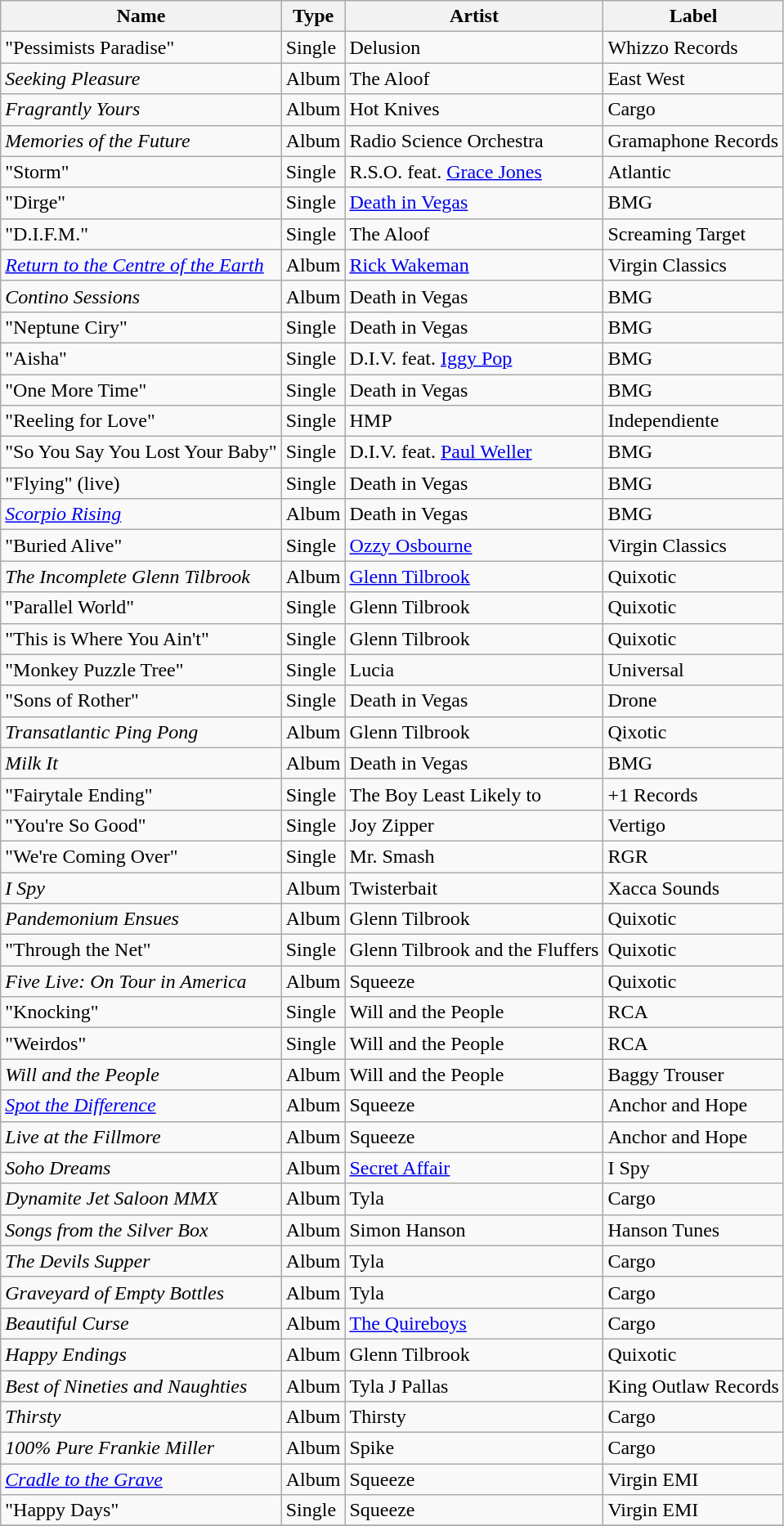<table class="wikitable">
<tr>
<th>Name</th>
<th>Type</th>
<th>Artist</th>
<th>Label</th>
</tr>
<tr>
<td>"Pessimists Paradise"</td>
<td>Single</td>
<td>Delusion</td>
<td>Whizzo Records</td>
</tr>
<tr>
<td><em>Seeking Pleasure</em></td>
<td>Album</td>
<td>The Aloof</td>
<td>East West</td>
</tr>
<tr>
<td><em>Fragrantly Yours</em></td>
<td>Album</td>
<td>Hot Knives</td>
<td>Cargo</td>
</tr>
<tr>
<td><em>Memories of the Future</em></td>
<td>Album</td>
<td>Radio Science Orchestra</td>
<td>Gramaphone Records</td>
</tr>
<tr>
<td>"Storm"</td>
<td>Single</td>
<td>R.S.O. feat. <a href='#'>Grace Jones</a></td>
<td>Atlantic</td>
</tr>
<tr>
<td>"Dirge"</td>
<td>Single</td>
<td><a href='#'>Death in Vegas</a></td>
<td>BMG</td>
</tr>
<tr>
<td>"D.I.F.M."</td>
<td>Single</td>
<td>The Aloof</td>
<td>Screaming Target</td>
</tr>
<tr>
<td><em><a href='#'>Return to the Centre of the Earth</a></em></td>
<td>Album</td>
<td><a href='#'>Rick Wakeman</a></td>
<td>Virgin Classics</td>
</tr>
<tr>
<td><em>Contino Sessions</em></td>
<td>Album</td>
<td>Death in Vegas</td>
<td>BMG</td>
</tr>
<tr>
<td>"Neptune Ciry"</td>
<td>Single</td>
<td>Death in Vegas</td>
<td>BMG</td>
</tr>
<tr>
<td>"Aisha"</td>
<td>Single</td>
<td>D.I.V. feat. <a href='#'>Iggy Pop</a></td>
<td>BMG</td>
</tr>
<tr>
<td>"One More Time"</td>
<td>Single</td>
<td>Death in Vegas</td>
<td>BMG</td>
</tr>
<tr>
<td>"Reeling for Love"</td>
<td>Single</td>
<td>HMP</td>
<td>Independiente</td>
</tr>
<tr>
<td>"So You Say You Lost Your Baby"</td>
<td>Single</td>
<td>D.I.V. feat. <a href='#'>Paul Weller</a></td>
<td>BMG</td>
</tr>
<tr>
<td>"Flying" (live)</td>
<td>Single</td>
<td>Death in Vegas</td>
<td>BMG</td>
</tr>
<tr>
<td><em><a href='#'>Scorpio Rising</a></em></td>
<td>Album</td>
<td>Death in Vegas</td>
<td>BMG</td>
</tr>
<tr>
<td>"Buried Alive"</td>
<td>Single</td>
<td><a href='#'>Ozzy Osbourne</a></td>
<td>Virgin Classics</td>
</tr>
<tr>
<td><em>The Incomplete Glenn Tilbrook</em></td>
<td>Album</td>
<td><a href='#'>Glenn Tilbrook</a></td>
<td>Quixotic</td>
</tr>
<tr>
<td>"Parallel World"</td>
<td>Single</td>
<td>Glenn Tilbrook</td>
<td>Quixotic</td>
</tr>
<tr>
<td>"This is Where You Ain't"</td>
<td>Single</td>
<td>Glenn Tilbrook</td>
<td>Quixotic</td>
</tr>
<tr>
<td>"Monkey Puzzle Tree"</td>
<td>Single</td>
<td>Lucia</td>
<td>Universal</td>
</tr>
<tr>
<td>"Sons of Rother"</td>
<td>Single</td>
<td>Death in Vegas</td>
<td>Drone</td>
</tr>
<tr>
<td><em>Transatlantic Ping Pong</em></td>
<td>Album</td>
<td>Glenn Tilbrook</td>
<td>Qixotic</td>
</tr>
<tr>
<td><em>Milk It</em></td>
<td>Album</td>
<td>Death in Vegas</td>
<td>BMG</td>
</tr>
<tr>
<td>"Fairytale Ending"</td>
<td>Single</td>
<td>The Boy Least Likely to</td>
<td>+1 Records</td>
</tr>
<tr>
<td>"You're So Good"</td>
<td>Single</td>
<td>Joy Zipper</td>
<td>Vertigo</td>
</tr>
<tr>
<td>"We're Coming Over"</td>
<td>Single</td>
<td>Mr. Smash</td>
<td>RGR</td>
</tr>
<tr>
<td><em>I Spy</em></td>
<td>Album</td>
<td>Twisterbait</td>
<td>Xacca Sounds</td>
</tr>
<tr>
<td><em>Pandemonium Ensues</em></td>
<td>Album</td>
<td>Glenn Tilbrook</td>
<td>Quixotic</td>
</tr>
<tr>
<td>"Through the Net"</td>
<td>Single</td>
<td>Glenn Tilbrook and the Fluffers</td>
<td>Quixotic</td>
</tr>
<tr>
<td><em>Five Live: On Tour in America</em></td>
<td>Album</td>
<td>Squeeze</td>
<td>Quixotic</td>
</tr>
<tr>
<td>"Knocking"</td>
<td>Single</td>
<td>Will and the People</td>
<td>RCA</td>
</tr>
<tr>
<td>"Weirdos"</td>
<td>Single</td>
<td>Will and the People</td>
<td>RCA</td>
</tr>
<tr>
<td><em>Will and the People</em></td>
<td>Album</td>
<td>Will and the People</td>
<td>Baggy Trouser</td>
</tr>
<tr>
<td><em><a href='#'>Spot the Difference</a></em></td>
<td>Album</td>
<td>Squeeze</td>
<td>Anchor and Hope</td>
</tr>
<tr>
<td><em>Live at the Fillmore</em></td>
<td>Album</td>
<td>Squeeze</td>
<td>Anchor and Hope</td>
</tr>
<tr>
<td><em>Soho Dreams</em></td>
<td>Album</td>
<td><a href='#'>Secret Affair</a></td>
<td>I Spy</td>
</tr>
<tr>
<td><em>Dynamite Jet Saloon MMX</em></td>
<td>Album</td>
<td>Tyla</td>
<td>Cargo</td>
</tr>
<tr>
<td><em>Songs from the Silver Box</em></td>
<td>Album</td>
<td>Simon Hanson</td>
<td>Hanson Tunes</td>
</tr>
<tr>
<td><em>The Devils Supper</em></td>
<td>Album</td>
<td>Tyla</td>
<td>Cargo</td>
</tr>
<tr>
<td><em>Graveyard of Empty Bottles</em></td>
<td>Album</td>
<td>Tyla</td>
<td>Cargo</td>
</tr>
<tr>
<td><em>Beautiful Curse</em></td>
<td>Album</td>
<td><a href='#'>The Quireboys</a></td>
<td>Cargo</td>
</tr>
<tr>
<td><em>Happy Endings</em></td>
<td>Album</td>
<td>Glenn Tilbrook</td>
<td>Quixotic</td>
</tr>
<tr>
<td><em>Best of Nineties and Naughties</em></td>
<td>Album</td>
<td>Tyla J Pallas</td>
<td>King Outlaw Records</td>
</tr>
<tr>
<td><em>Thirsty</em></td>
<td>Album</td>
<td>Thirsty</td>
<td>Cargo</td>
</tr>
<tr>
<td><em>100% Pure Frankie Miller</em></td>
<td>Album</td>
<td>Spike</td>
<td>Cargo</td>
</tr>
<tr>
<td><em><a href='#'>Cradle to the Grave</a></em></td>
<td>Album</td>
<td>Squeeze</td>
<td>Virgin EMI</td>
</tr>
<tr>
<td>"Happy Days"</td>
<td>Single</td>
<td>Squeeze</td>
<td>Virgin EMI</td>
</tr>
<tr>
</tr>
</table>
